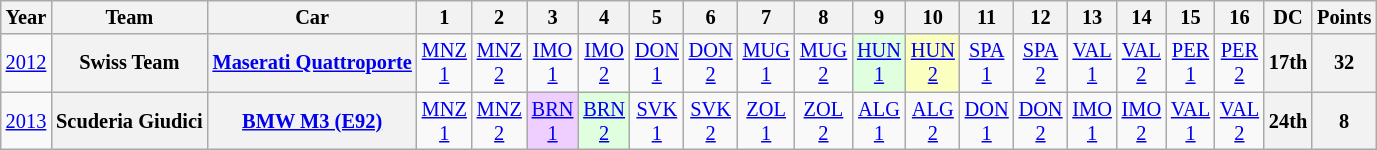<table class="wikitable" style="text-align:center; font-size:85%">
<tr>
<th>Year</th>
<th>Team</th>
<th>Car</th>
<th>1</th>
<th>2</th>
<th>3</th>
<th>4</th>
<th>5</th>
<th>6</th>
<th>7</th>
<th>8</th>
<th>9</th>
<th>10</th>
<th>11</th>
<th>12</th>
<th>13</th>
<th>14</th>
<th>15</th>
<th>16</th>
<th>DC</th>
<th>Points</th>
</tr>
<tr>
<td><a href='#'>2012</a></td>
<th nowrap>Swiss Team</th>
<th nowrap><a href='#'>Maserati Quattroporte</a></th>
<td><a href='#'>MNZ<br>1</a></td>
<td><a href='#'>MNZ<br>2</a></td>
<td><a href='#'>IMO<br>1</a></td>
<td><a href='#'>IMO<br>2</a></td>
<td><a href='#'>DON<br>1</a></td>
<td><a href='#'>DON<br>2</a></td>
<td><a href='#'>MUG<br>1</a></td>
<td><a href='#'>MUG<br>2</a></td>
<td style="background:#DFFFDF;"><a href='#'>HUN<br>1</a><br></td>
<td style="background:#FBFFBF;"><a href='#'>HUN<br>2</a><br></td>
<td><a href='#'>SPA<br>1</a></td>
<td><a href='#'>SPA<br>2</a></td>
<td><a href='#'>VAL<br>1</a></td>
<td><a href='#'>VAL<br>2</a></td>
<td><a href='#'>PER<br>1</a></td>
<td><a href='#'>PER<br>2</a></td>
<th>17th</th>
<th>32</th>
</tr>
<tr>
<td><a href='#'>2013</a></td>
<th nowrap>Scuderia Giudici</th>
<th nowrap><a href='#'>BMW M3 (E92)</a></th>
<td><a href='#'>MNZ<br>1</a></td>
<td><a href='#'>MNZ<br>2</a></td>
<td style="background:#EFCFFF;"><a href='#'>BRN<br>1</a><br></td>
<td style="background:#DFFFDF;"><a href='#'>BRN<br>2</a><br></td>
<td><a href='#'>SVK<br>1</a></td>
<td><a href='#'>SVK<br>2</a></td>
<td><a href='#'>ZOL<br>1</a></td>
<td><a href='#'>ZOL<br>2</a></td>
<td><a href='#'>ALG<br>1</a></td>
<td><a href='#'>ALG<br>2</a></td>
<td><a href='#'>DON<br>1</a></td>
<td><a href='#'>DON<br>2</a></td>
<td><a href='#'>IMO<br>1</a></td>
<td><a href='#'>IMO<br>2</a></td>
<td><a href='#'>VAL<br>1</a></td>
<td><a href='#'>VAL<br>2</a></td>
<th>24th</th>
<th>8</th>
</tr>
</table>
